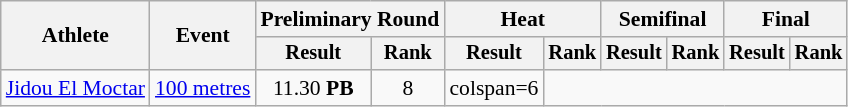<table class="wikitable" style="font-size:90%">
<tr>
<th rowspan="2">Athlete</th>
<th rowspan="2">Event</th>
<th colspan="2">Preliminary Round</th>
<th colspan="2">Heat</th>
<th colspan="2">Semifinal</th>
<th colspan="2">Final</th>
</tr>
<tr style="font-size:95%">
<th>Result</th>
<th>Rank</th>
<th>Result</th>
<th>Rank</th>
<th>Result</th>
<th>Rank</th>
<th>Result</th>
<th>Rank</th>
</tr>
<tr style=text-align:center>
<td style=text-align:left><a href='#'>Jidou El Moctar</a></td>
<td style=text-align:left><a href='#'>100 metres</a></td>
<td>11.30 <strong>PB</strong></td>
<td>8</td>
<td>colspan=6 </td>
</tr>
</table>
